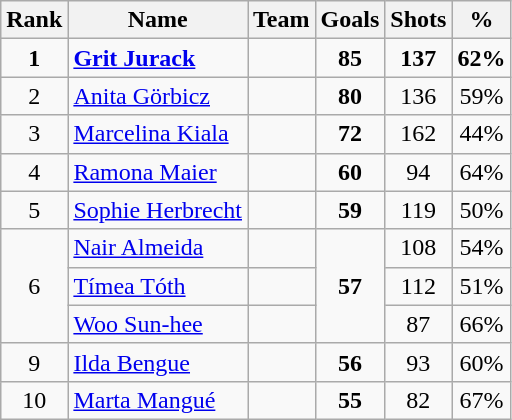<table class="wikitable" style="text-align: center;">
<tr>
<th>Rank</th>
<th>Name</th>
<th>Team</th>
<th>Goals</th>
<th>Shots</th>
<th>%</th>
</tr>
<tr>
<td><strong>1</strong></td>
<td align="left"><strong><a href='#'>Grit Jurack</a></strong></td>
<td align="left"><strong></strong></td>
<td><strong>85</strong></td>
<td><strong>137</strong></td>
<td><strong>62%</strong></td>
</tr>
<tr>
<td>2</td>
<td align="left"><a href='#'>Anita Görbicz</a></td>
<td align="left"></td>
<td><strong>80</strong></td>
<td>136</td>
<td>59%</td>
</tr>
<tr>
<td>3</td>
<td align="left"><a href='#'>Marcelina Kiala</a></td>
<td align="left"></td>
<td><strong>72</strong></td>
<td>162</td>
<td>44%</td>
</tr>
<tr>
<td>4</td>
<td align="left"><a href='#'>Ramona Maier</a></td>
<td align="left"></td>
<td><strong>60</strong></td>
<td>94</td>
<td>64%</td>
</tr>
<tr>
<td>5</td>
<td align="left"><a href='#'>Sophie Herbrecht</a></td>
<td align="left"></td>
<td><strong>59</strong></td>
<td>119</td>
<td>50%</td>
</tr>
<tr>
<td rowspan="3">6</td>
<td align="left"><a href='#'>Nair Almeida</a></td>
<td align="left"></td>
<td rowspan="3"><strong>57</strong></td>
<td>108</td>
<td>54%</td>
</tr>
<tr>
<td align="left"><a href='#'>Tímea Tóth</a></td>
<td align="left"></td>
<td>112</td>
<td>51%</td>
</tr>
<tr>
<td align="left"><a href='#'>Woo Sun-hee</a></td>
<td align="left"></td>
<td>87</td>
<td>66%</td>
</tr>
<tr>
<td>9</td>
<td align="left"><a href='#'>Ilda Bengue</a></td>
<td align="left"></td>
<td><strong>56</strong></td>
<td>93</td>
<td>60%</td>
</tr>
<tr>
<td>10</td>
<td align="left"><a href='#'>Marta Mangué</a></td>
<td align="left"></td>
<td><strong>55</strong></td>
<td>82</td>
<td>67%</td>
</tr>
</table>
